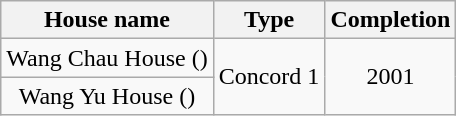<table class="wikitable" style="text-align: center;">
<tr>
<th>House name</th>
<th>Type</th>
<th>Completion</th>
</tr>
<tr>
<td>Wang Chau House ()</td>
<td rowspan="2">Concord 1</td>
<td rowspan="2">2001</td>
</tr>
<tr>
<td>Wang Yu House ()</td>
</tr>
</table>
